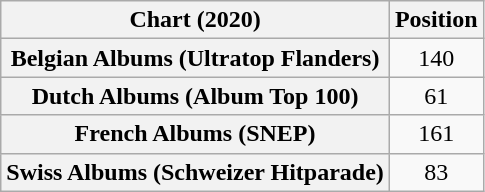<table class="wikitable sortable plainrowheaders" style="text-align:center">
<tr>
<th scope="col">Chart (2020)</th>
<th scope="col">Position</th>
</tr>
<tr>
<th scope="row">Belgian Albums (Ultratop Flanders)</th>
<td>140</td>
</tr>
<tr>
<th scope="row">Dutch Albums (Album Top 100)</th>
<td>61</td>
</tr>
<tr>
<th scope="row">French Albums (SNEP)</th>
<td>161</td>
</tr>
<tr>
<th scope="row">Swiss Albums (Schweizer Hitparade)</th>
<td>83</td>
</tr>
</table>
